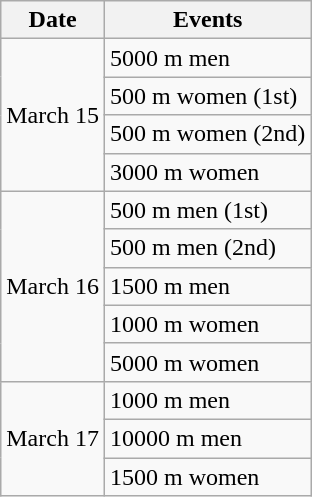<table class="wikitable" border="1">
<tr>
<th>Date</th>
<th>Events</th>
</tr>
<tr>
<td rowspan=4>March 15</td>
<td>5000 m men</td>
</tr>
<tr>
<td>500 m women (1st)</td>
</tr>
<tr>
<td>500 m women (2nd)</td>
</tr>
<tr>
<td>3000 m women</td>
</tr>
<tr>
<td rowspan=5>March 16</td>
<td>500 m men (1st)</td>
</tr>
<tr>
<td>500 m men (2nd)</td>
</tr>
<tr>
<td>1500 m men</td>
</tr>
<tr>
<td>1000 m women</td>
</tr>
<tr>
<td>5000 m women</td>
</tr>
<tr>
<td rowspan=3>March 17</td>
<td>1000 m men</td>
</tr>
<tr>
<td>10000 m men</td>
</tr>
<tr>
<td>1500 m women</td>
</tr>
</table>
